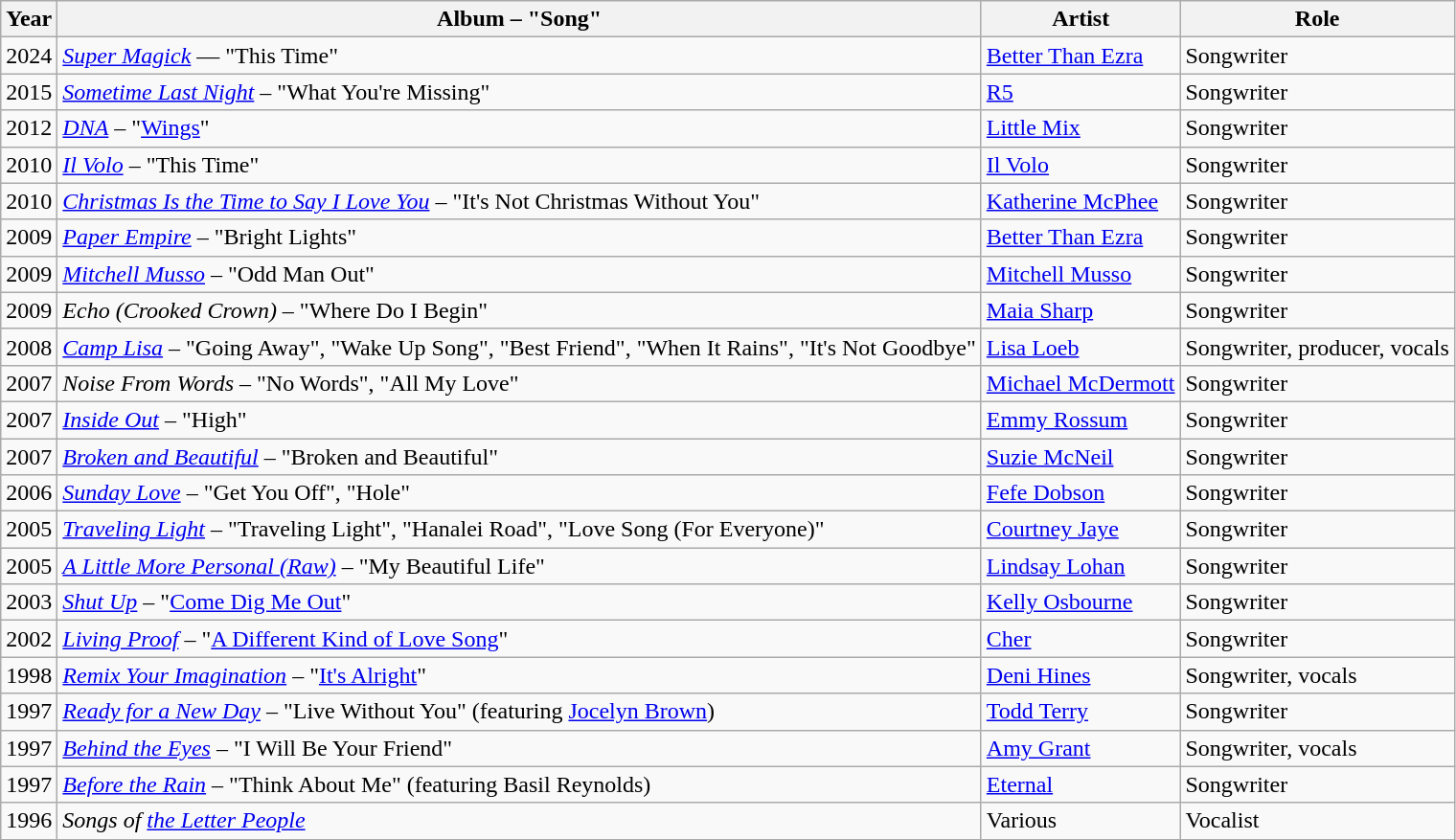<table class="wikitable">
<tr>
<th>Year</th>
<th>Album – "Song"</th>
<th>Artist</th>
<th>Role</th>
</tr>
<tr>
<td>2024</td>
<td><em><a href='#'>Super Magick</a></em> — "This Time"</td>
<td><a href='#'>Better Than Ezra</a></td>
<td>Songwriter</td>
</tr>
<tr>
<td>2015</td>
<td><em><a href='#'>Sometime Last Night</a></em> – "What You're Missing"</td>
<td><a href='#'>R5</a></td>
<td>Songwriter</td>
</tr>
<tr>
<td>2012</td>
<td><em><a href='#'>DNA</a></em> – "<a href='#'>Wings</a>"</td>
<td><a href='#'>Little Mix</a></td>
<td>Songwriter</td>
</tr>
<tr>
<td>2010</td>
<td><em><a href='#'>Il Volo</a></em> – "This Time"</td>
<td><a href='#'>Il Volo</a></td>
<td>Songwriter</td>
</tr>
<tr>
<td>2010</td>
<td><em><a href='#'>Christmas Is the Time to Say I Love You</a> –</em> "It's Not Christmas Without You"</td>
<td><a href='#'>Katherine McPhee</a></td>
<td>Songwriter</td>
</tr>
<tr>
<td>2009</td>
<td><em><a href='#'>Paper Empire</a></em> – "Bright Lights"</td>
<td><a href='#'>Better Than Ezra</a></td>
<td>Songwriter</td>
</tr>
<tr>
<td>2009</td>
<td><em><a href='#'>Mitchell Musso</a></em> – "Odd Man Out"</td>
<td><a href='#'>Mitchell Musso</a></td>
<td>Songwriter</td>
</tr>
<tr>
<td>2009</td>
<td><em>Echo (Crooked Crown) –</em> "Where Do I Begin"</td>
<td><a href='#'>Maia Sharp</a></td>
<td>Songwriter</td>
</tr>
<tr>
<td>2008</td>
<td><em><a href='#'>Camp Lisa</a> –</em> "Going Away", "Wake Up Song", "Best Friend", "When It Rains", "It's Not Goodbye"</td>
<td><a href='#'>Lisa Loeb</a></td>
<td>Songwriter, producer, vocals</td>
</tr>
<tr>
<td>2007</td>
<td><em>Noise From Words –</em> "No Words", "All My Love"</td>
<td><a href='#'>Michael McDermott</a></td>
<td>Songwriter</td>
</tr>
<tr>
<td>2007</td>
<td><em><a href='#'>Inside Out</a> –</em> "High"</td>
<td><a href='#'>Emmy Rossum</a></td>
<td>Songwriter</td>
</tr>
<tr>
<td>2007</td>
<td><em><a href='#'>Broken and Beautiful</a> –</em> "Broken and Beautiful"</td>
<td><a href='#'>Suzie McNeil</a></td>
<td>Songwriter</td>
</tr>
<tr>
<td>2006</td>
<td><em><a href='#'>Sunday Love</a> –</em> "Get You Off", "Hole"</td>
<td><a href='#'>Fefe Dobson</a></td>
<td>Songwriter</td>
</tr>
<tr>
<td>2005</td>
<td><em><a href='#'>Traveling Light</a> –</em> "Traveling Light", "Hanalei Road", "Love Song (For Everyone)"</td>
<td><a href='#'>Courtney Jaye</a></td>
<td>Songwriter</td>
</tr>
<tr>
<td>2005</td>
<td><em><a href='#'>A Little More Personal (Raw)</a></em> – "My Beautiful Life"</td>
<td><a href='#'>Lindsay Lohan</a></td>
<td>Songwriter</td>
</tr>
<tr>
<td>2003</td>
<td><em><a href='#'>Shut Up</a></em> – "<a href='#'>Come Dig Me Out</a>"</td>
<td><a href='#'>Kelly Osbourne</a></td>
<td>Songwriter</td>
</tr>
<tr>
<td>2002</td>
<td><em><a href='#'>Living Proof</a></em> – "<a href='#'>A Different Kind of Love Song</a>"</td>
<td><a href='#'>Cher</a></td>
<td>Songwriter</td>
</tr>
<tr>
<td>1998</td>
<td><em><a href='#'>Remix Your Imagination</a></em> – "<a href='#'>It's Alright</a>"</td>
<td><a href='#'>Deni Hines</a></td>
<td>Songwriter, vocals</td>
</tr>
<tr>
<td>1997</td>
<td><em><a href='#'>Ready for a New Day</a> –</em> "Live Without You" (featuring <a href='#'>Jocelyn Brown</a>)</td>
<td><a href='#'>Todd Terry</a></td>
<td>Songwriter</td>
</tr>
<tr>
<td>1997</td>
<td><em><a href='#'>Behind the Eyes</a> –</em> "I Will Be Your Friend"</td>
<td><a href='#'>Amy Grant</a></td>
<td>Songwriter, vocals</td>
</tr>
<tr>
<td>1997</td>
<td><em><a href='#'>Before the Rain</a></em> – "Think About Me" (featuring Basil Reynolds)</td>
<td><a href='#'>Eternal</a></td>
<td>Songwriter</td>
</tr>
<tr>
<td>1996</td>
<td><em>Songs of <a href='#'>the Letter People</a></em></td>
<td>Various</td>
<td>Vocalist</td>
</tr>
</table>
